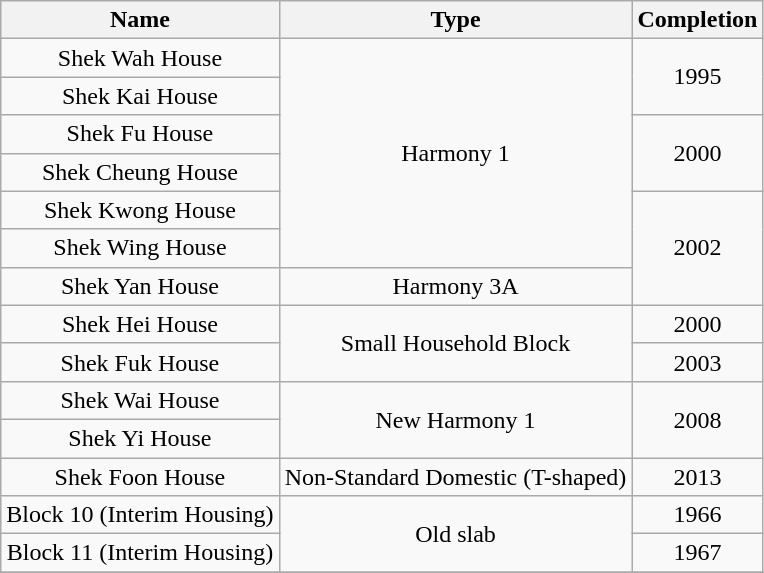<table class="wikitable" style="text-align: center">
<tr>
<th>Name</th>
<th>Type</th>
<th>Completion</th>
</tr>
<tr>
<td>Shek Wah House</td>
<td rowspan="6">Harmony 1</td>
<td rowspan="2">1995</td>
</tr>
<tr>
<td>Shek Kai House</td>
</tr>
<tr>
<td>Shek Fu House</td>
<td rowspan="2">2000</td>
</tr>
<tr>
<td>Shek Cheung House</td>
</tr>
<tr>
<td>Shek Kwong House</td>
<td rowspan="3">2002</td>
</tr>
<tr>
<td>Shek Wing House</td>
</tr>
<tr>
<td>Shek Yan House</td>
<td rowspan="1">Harmony 3A</td>
</tr>
<tr>
<td>Shek Hei House</td>
<td rowspan="2">Small Household Block</td>
<td rowspan="1">2000</td>
</tr>
<tr>
<td>Shek Fuk House</td>
<td rowspan="1">2003</td>
</tr>
<tr>
<td>Shek Wai House</td>
<td rowspan="2">New Harmony 1</td>
<td rowspan="2">2008</td>
</tr>
<tr>
<td>Shek Yi House</td>
</tr>
<tr>
<td>Shek Foon House</td>
<td rowspan="1">Non-Standard Domestic (T-shaped)</td>
<td rowspan="1">2013</td>
</tr>
<tr>
<td>Block 10 (Interim Housing)</td>
<td rowspan="2">Old slab</td>
<td rowspan="1">1966</td>
</tr>
<tr>
<td>Block 11 (Interim Housing)</td>
<td rowspan="1">1967</td>
</tr>
<tr>
</tr>
</table>
